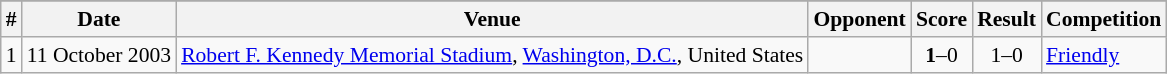<table class="wikitable" style="font-size:90%; text-align: left;">
<tr bgcolor="#CCCCCC" align="center">
</tr>
<tr>
<th>#</th>
<th>Date</th>
<th>Venue</th>
<th>Opponent</th>
<th>Score</th>
<th>Result</th>
<th>Competition</th>
</tr>
<tr>
<td>1</td>
<td>11 October 2003</td>
<td><a href='#'>Robert F. Kennedy Memorial Stadium</a>, <a href='#'>Washington, D.C.</a>, United States</td>
<td></td>
<td align="center"><strong>1</strong>–0</td>
<td align="center">1–0</td>
<td><a href='#'>Friendly</a></td>
</tr>
</table>
